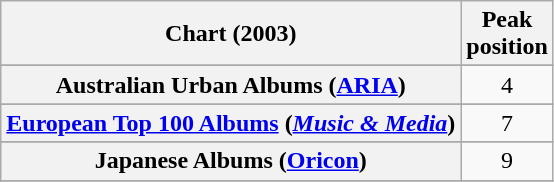<table class="wikitable plainrowheaders sortable" style="text-align:center;">
<tr>
<th scope="col">Chart (2003)</th>
<th scope="col">Peak<br>position</th>
</tr>
<tr>
</tr>
<tr>
<th scope="row">Australian Urban Albums (<a href='#'>ARIA</a>)</th>
<td>4</td>
</tr>
<tr>
</tr>
<tr>
</tr>
<tr>
</tr>
<tr>
<th scope="row"><a href='#'>European Top 100 Albums</a> (<em><a href='#'>Music & Media</a></em>)</th>
<td>7</td>
</tr>
<tr>
</tr>
<tr>
</tr>
<tr>
<th scope="row">Japanese Albums (<a href='#'>Oricon</a>)</th>
<td>9</td>
</tr>
<tr>
</tr>
<tr>
</tr>
<tr>
</tr>
<tr>
</tr>
<tr>
</tr>
<tr>
</tr>
<tr>
</tr>
</table>
